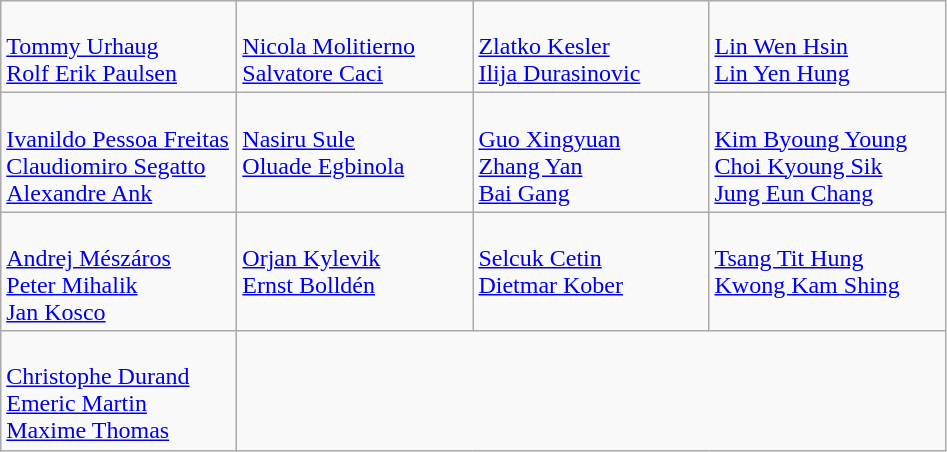<table class="wikitable">
<tr>
<td style="vertical-align:top; width:150px"><br><a href='#'>Tommy Urhaug</a><br><a href='#'>Rolf Erik Paulsen</a></td>
<td style="vertical-align:top; width:150px"><br><a href='#'>Nicola Molitierno</a><br><a href='#'>Salvatore Caci</a></td>
<td style="vertical-align:top; width:150px"><br><a href='#'>Zlatko Kesler</a><br><a href='#'>Ilija Durasinovic</a></td>
<td style="vertical-align:top; width:150px"><br><a href='#'>Lin Wen Hsin</a><br><a href='#'>Lin Yen Hung</a></td>
</tr>
<tr>
<td style="vertical-align:top; width:150px"><br><a href='#'>Ivanildo Pessoa Freitas</a><br><a href='#'>Claudiomiro Segatto</a><br><a href='#'>Alexandre Ank</a></td>
<td style="vertical-align:top; width:150px"><br><a href='#'>Nasiru Sule</a><br><a href='#'>Oluade Egbinola</a></td>
<td style="vertical-align:top; width:150px"><br><a href='#'>Guo Xingyuan</a><br><a href='#'>Zhang Yan</a><br><a href='#'>Bai Gang</a></td>
<td style="vertical-align:top; width:150px"><br><a href='#'>Kim Byoung Young</a><br><a href='#'>Choi Kyoung Sik</a><br><a href='#'>Jung Eun Chang</a></td>
</tr>
<tr>
<td style="vertical-align:top; width:150px"><br><a href='#'>Andrej Mészáros</a><br><a href='#'>Peter Mihalik</a><br><a href='#'>Jan Kosco</a></td>
<td style="vertical-align:top; width:150px"><br><a href='#'>Orjan Kylevik</a><br><a href='#'>Ernst Bolldén</a></td>
<td style="vertical-align:top; width:150px"><br><a href='#'>Selcuk Cetin</a><br><a href='#'>Dietmar Kober</a></td>
<td style="vertical-align:top; width:150px"><br><a href='#'>Tsang Tit Hung</a><br><a href='#'>Kwong Kam Shing</a></td>
</tr>
<tr>
<td style="vertical-align:top; width:150px"><br><a href='#'>Christophe Durand</a><br><a href='#'>Emeric Martin</a><br><a href='#'>Maxime Thomas</a></td>
</tr>
</table>
